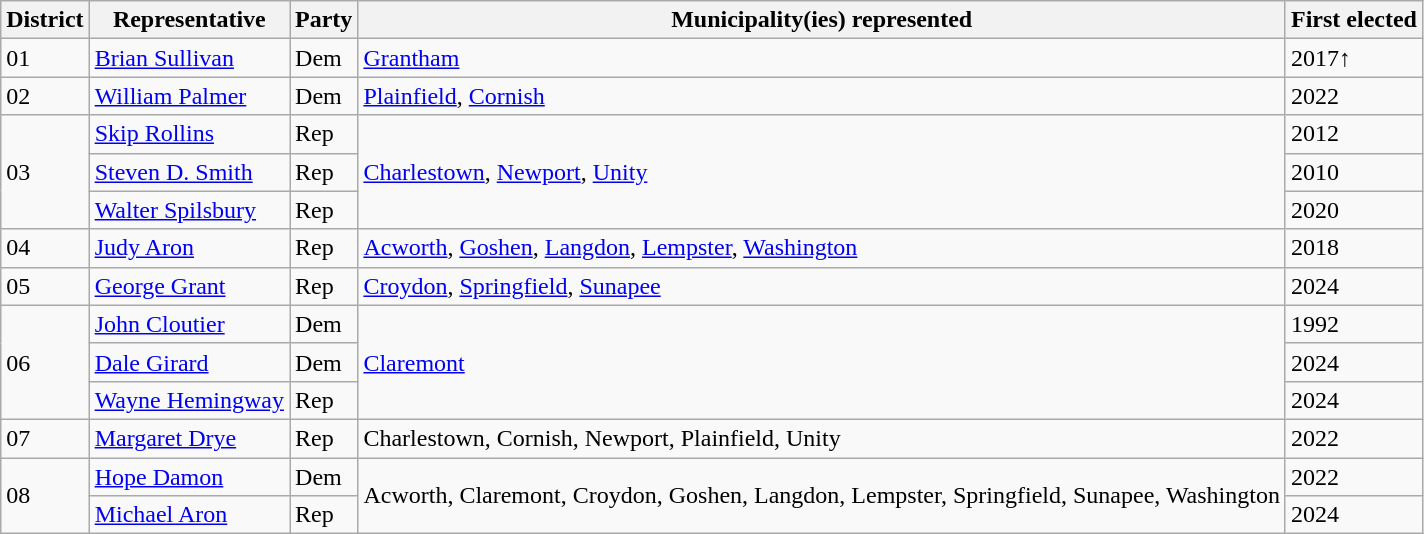<table class="wikitable sortable">
<tr>
<th>District</th>
<th>Representative</th>
<th>Party</th>
<th>Municipality(ies) represented</th>
<th>First elected</th>
</tr>
<tr>
<td>01</td>
<td><a href='#'>Brian Sullivan</a></td>
<td>Dem</td>
<td><a href='#'>Grantham</a></td>
<td>2017↑</td>
</tr>
<tr>
<td>02</td>
<td><a href='#'>William Palmer</a></td>
<td>Dem</td>
<td><a href='#'>Plainfield</a>, <a href='#'>Cornish</a></td>
<td>2022</td>
</tr>
<tr>
<td rowspan=3>03</td>
<td><a href='#'>Skip Rollins</a></td>
<td>Rep</td>
<td rowspan=3><a href='#'>Charlestown</a>, <a href='#'>Newport</a>, <a href='#'>Unity</a></td>
<td>2012</td>
</tr>
<tr>
<td><a href='#'>Steven D. Smith</a></td>
<td>Rep</td>
<td>2010</td>
</tr>
<tr>
<td><a href='#'>Walter Spilsbury</a></td>
<td>Rep</td>
<td>2020</td>
</tr>
<tr>
<td>04</td>
<td><a href='#'>Judy Aron</a></td>
<td>Rep</td>
<td><a href='#'>Acworth</a>, <a href='#'>Goshen</a>, <a href='#'>Langdon</a>, <a href='#'>Lempster</a>, <a href='#'>Washington</a></td>
<td>2018</td>
</tr>
<tr>
<td>05</td>
<td><a href='#'>George Grant</a></td>
<td>Rep</td>
<td><a href='#'>Croydon</a>, <a href='#'>Springfield</a>, <a href='#'>Sunapee</a></td>
<td>2024</td>
</tr>
<tr>
<td rowspan=3>06</td>
<td><a href='#'>John Cloutier</a></td>
<td>Dem</td>
<td rowspan=3><a href='#'>Claremont</a></td>
<td>1992</td>
</tr>
<tr>
<td><a href='#'>Dale Girard</a></td>
<td>Dem</td>
<td>2024</td>
</tr>
<tr>
<td><a href='#'>Wayne Hemingway</a></td>
<td>Rep</td>
<td>2024</td>
</tr>
<tr>
<td>07</td>
<td><a href='#'>Margaret Drye</a></td>
<td>Rep</td>
<td>Charlestown, Cornish, Newport, Plainfield, Unity</td>
<td>2022</td>
</tr>
<tr>
<td rowspan=2>08</td>
<td><a href='#'>Hope Damon</a></td>
<td>Dem</td>
<td rowspan=2>Acworth, Claremont, Croydon, Goshen, Langdon, Lempster, Springfield, Sunapee, Washington</td>
<td>2022</td>
</tr>
<tr>
<td><a href='#'>Michael Aron</a></td>
<td>Rep</td>
<td>2024</td>
</tr>
</table>
